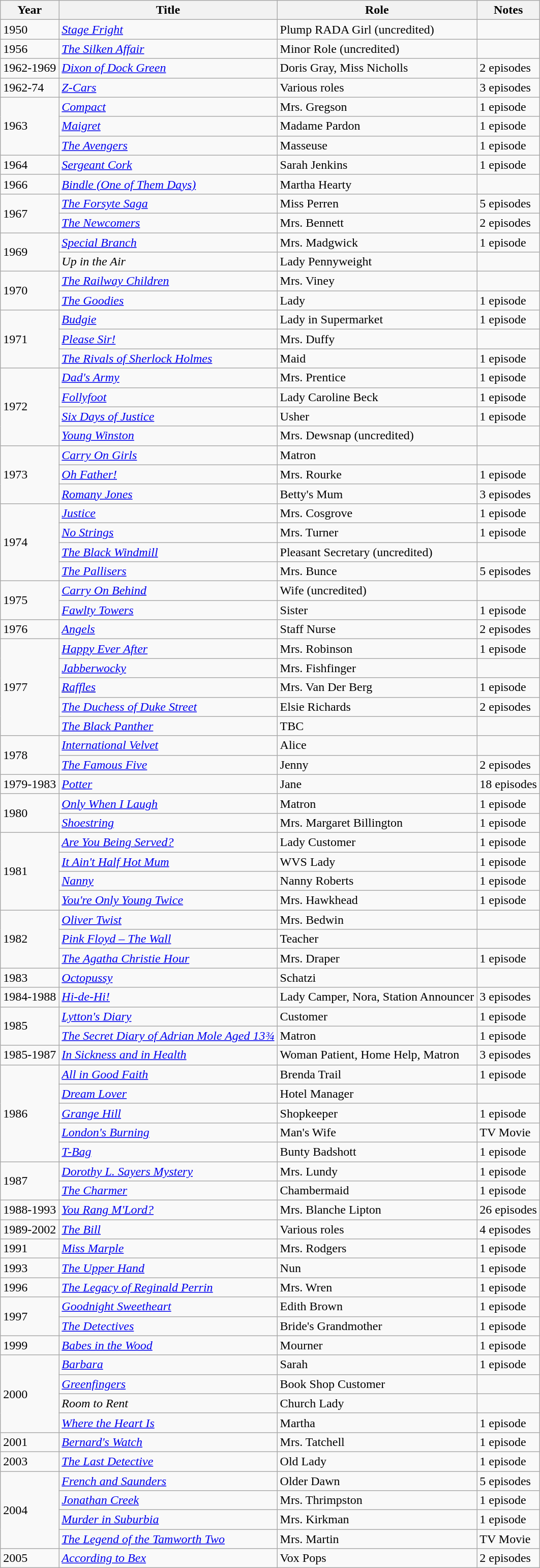<table class="wikitable">
<tr>
<th>Year</th>
<th>Title</th>
<th>Role</th>
<th>Notes</th>
</tr>
<tr>
<td>1950</td>
<td><em><a href='#'>Stage Fright</a></em></td>
<td>Plump RADA Girl (uncredited)</td>
<td></td>
</tr>
<tr>
<td>1956</td>
<td><em><a href='#'>The Silken Affair</a></em></td>
<td>Minor Role (uncredited)</td>
<td></td>
</tr>
<tr>
<td>1962-1969</td>
<td><em><a href='#'>Dixon of Dock Green</a></em></td>
<td>Doris Gray, Miss Nicholls</td>
<td>2 episodes</td>
</tr>
<tr>
<td>1962-74</td>
<td><em><a href='#'>Z-Cars</a></em></td>
<td>Various roles</td>
<td>3 episodes</td>
</tr>
<tr>
<td rowspan="3">1963</td>
<td><em><a href='#'>Compact</a></em></td>
<td>Mrs. Gregson</td>
<td>1 episode</td>
</tr>
<tr>
<td><em><a href='#'>Maigret</a></em></td>
<td>Madame Pardon</td>
<td>1 episode</td>
</tr>
<tr>
<td><em><a href='#'>The Avengers</a></em></td>
<td>Masseuse</td>
<td>1 episode</td>
</tr>
<tr>
<td>1964</td>
<td><em><a href='#'>Sergeant Cork</a></em></td>
<td>Sarah Jenkins</td>
<td>1 episode</td>
</tr>
<tr>
<td>1966</td>
<td><em><a href='#'>Bindle (One of Them Days)</a></em></td>
<td>Martha Hearty</td>
<td></td>
</tr>
<tr>
<td rowspan="2">1967</td>
<td><em><a href='#'>The Forsyte Saga</a></em></td>
<td>Miss Perren</td>
<td>5 episodes</td>
</tr>
<tr>
<td><em><a href='#'>The Newcomers</a></em></td>
<td>Mrs. Bennett</td>
<td>2 episodes</td>
</tr>
<tr>
<td rowspan="2">1969</td>
<td><em><a href='#'>Special Branch</a></em></td>
<td>Mrs. Madgwick</td>
<td>1 episode</td>
</tr>
<tr>
<td><em>Up in the Air</em></td>
<td>Lady Pennyweight</td>
<td></td>
</tr>
<tr>
<td rowspan="2">1970</td>
<td><em><a href='#'>The Railway Children</a></em></td>
<td>Mrs. Viney</td>
<td></td>
</tr>
<tr>
<td><em><a href='#'>The Goodies</a></em></td>
<td>Lady</td>
<td>1 episode</td>
</tr>
<tr>
<td rowspan="3">1971</td>
<td><em><a href='#'>Budgie</a></em></td>
<td>Lady in Supermarket</td>
<td>1 episode</td>
</tr>
<tr>
<td><em><a href='#'>Please Sir!</a></em></td>
<td>Mrs. Duffy</td>
<td></td>
</tr>
<tr>
<td><em><a href='#'>The Rivals of Sherlock Holmes</a></em></td>
<td>Maid</td>
<td>1 episode</td>
</tr>
<tr>
<td rowspan="4">1972</td>
<td><em><a href='#'>Dad's Army</a></em></td>
<td>Mrs. Prentice</td>
<td>1 episode</td>
</tr>
<tr>
<td><em><a href='#'>Follyfoot</a></em></td>
<td>Lady Caroline Beck</td>
<td>1 episode</td>
</tr>
<tr>
<td><em><a href='#'>Six Days of Justice</a></em></td>
<td>Usher</td>
<td>1 episode</td>
</tr>
<tr>
<td><em><a href='#'>Young Winston</a></em></td>
<td>Mrs. Dewsnap (uncredited)</td>
<td></td>
</tr>
<tr>
<td rowspan="3">1973</td>
<td><em><a href='#'>Carry On Girls</a></em></td>
<td>Matron</td>
<td></td>
</tr>
<tr>
<td><em><a href='#'>Oh Father!</a></em></td>
<td>Mrs. Rourke</td>
<td>1 episode</td>
</tr>
<tr>
<td><em><a href='#'>Romany Jones</a></em></td>
<td>Betty's Mum</td>
<td>3 episodes</td>
</tr>
<tr>
<td rowspan="4">1974</td>
<td><a href='#'><em>Justice</em></a></td>
<td>Mrs. Cosgrove</td>
<td>1 episode</td>
</tr>
<tr>
<td><em><a href='#'>No Strings</a></em></td>
<td>Mrs. Turner</td>
<td>1 episode</td>
</tr>
<tr>
<td><em><a href='#'>The Black Windmill</a></em></td>
<td>Pleasant Secretary (uncredited)</td>
<td></td>
</tr>
<tr>
<td><em><a href='#'>The Pallisers</a></em></td>
<td>Mrs. Bunce</td>
<td>5 episodes</td>
</tr>
<tr>
<td rowspan="2">1975</td>
<td><em><a href='#'>Carry On Behind</a></em></td>
<td>Wife (uncredited)</td>
<td></td>
</tr>
<tr>
<td><em><a href='#'>Fawlty Towers</a></em></td>
<td>Sister</td>
<td>1 episode</td>
</tr>
<tr>
<td>1976</td>
<td><em><a href='#'>Angels</a></em></td>
<td>Staff Nurse</td>
<td>2 episodes</td>
</tr>
<tr>
<td rowspan="5">1977</td>
<td><em><a href='#'>Happy Ever After</a></em></td>
<td>Mrs. Robinson</td>
<td>1 episode</td>
</tr>
<tr>
<td><em><a href='#'>Jabberwocky</a></em></td>
<td>Mrs. Fishfinger</td>
<td></td>
</tr>
<tr>
<td><u><em><a href='#'>Raffles</a></em></u></td>
<td>Mrs. Van Der Berg</td>
<td>1 episode</td>
</tr>
<tr>
<td><em><a href='#'>The Duchess of Duke Street</a></em></td>
<td>Elsie Richards</td>
<td>2 episodes</td>
</tr>
<tr>
<td><em><a href='#'>The Black Panther</a></em></td>
<td>TBC</td>
<td></td>
</tr>
<tr>
<td rowspan="2">1978</td>
<td><em><a href='#'>International Velvet</a></em></td>
<td>Alice</td>
<td></td>
</tr>
<tr>
<td><em><a href='#'>The Famous Five</a></em></td>
<td>Jenny</td>
<td>2 episodes</td>
</tr>
<tr>
<td>1979-1983</td>
<td><em><a href='#'>Potter</a></em></td>
<td>Jane</td>
<td>18 episodes</td>
</tr>
<tr>
<td rowspan="2">1980</td>
<td><em><a href='#'>Only When I Laugh</a></em></td>
<td>Matron</td>
<td>1 episode</td>
</tr>
<tr>
<td><em><a href='#'>Shoestring</a></em></td>
<td>Mrs. Margaret Billington</td>
<td>1 episode</td>
</tr>
<tr>
<td rowspan="4">1981</td>
<td><em><a href='#'>Are You Being Served?</a></em></td>
<td>Lady Customer</td>
<td>1 episode</td>
</tr>
<tr>
<td><em><a href='#'>It Ain't Half Hot Mum</a></em></td>
<td>WVS Lady</td>
<td>1 episode</td>
</tr>
<tr>
<td><em><a href='#'>Nanny</a></em></td>
<td>Nanny Roberts</td>
<td>1 episode</td>
</tr>
<tr>
<td><em><a href='#'>You're Only Young Twice</a></em></td>
<td>Mrs. Hawkhead</td>
<td>1 episode</td>
</tr>
<tr>
<td rowspan="3">1982</td>
<td><em><a href='#'>Oliver Twist</a></em></td>
<td>Mrs. Bedwin</td>
<td></td>
</tr>
<tr>
<td><em><a href='#'>Pink Floyd – The Wall</a></em></td>
<td>Teacher</td>
<td></td>
</tr>
<tr>
<td><em><a href='#'>The Agatha Christie Hour</a></em></td>
<td>Mrs. Draper</td>
<td>1 episode</td>
</tr>
<tr>
<td>1983</td>
<td><em><a href='#'>Octopussy</a></em></td>
<td>Schatzi</td>
<td></td>
</tr>
<tr>
<td>1984-1988</td>
<td><em><a href='#'>Hi-de-Hi!</a></em></td>
<td>Lady Camper, Nora, Station Announcer</td>
<td>3 episodes</td>
</tr>
<tr>
<td rowspan="2">1985</td>
<td><em><a href='#'>Lytton's Diary</a></em></td>
<td>Customer</td>
<td>1 episode</td>
</tr>
<tr>
<td><em><a href='#'>The Secret Diary of Adrian Mole Aged 13¾</a></em></td>
<td>Matron</td>
<td>1 episode</td>
</tr>
<tr>
<td>1985-1987</td>
<td><em><a href='#'>In Sickness and in Health</a></em></td>
<td>Woman Patient, Home Help, Matron</td>
<td>3 episodes</td>
</tr>
<tr>
<td rowspan="5">1986</td>
<td><em><a href='#'>All in Good Faith</a></em></td>
<td>Brenda Trail</td>
<td>1 episode</td>
</tr>
<tr>
<td><em><a href='#'>Dream Lover</a></em></td>
<td>Hotel Manager</td>
<td></td>
</tr>
<tr>
<td><em><a href='#'>Grange Hill</a></em></td>
<td>Shopkeeper</td>
<td>1 episode</td>
</tr>
<tr>
<td><em><a href='#'>London's Burning</a></em></td>
<td>Man's Wife</td>
<td>TV Movie</td>
</tr>
<tr>
<td><em><a href='#'>T-Bag</a></em></td>
<td>Bunty Badshott</td>
<td>1 episode</td>
</tr>
<tr>
<td rowspan="2">1987</td>
<td><em><a href='#'>Dorothy L. Sayers Mystery</a></em></td>
<td>Mrs. Lundy</td>
<td>1 episode</td>
</tr>
<tr>
<td><em><a href='#'>The Charmer</a></em></td>
<td>Chambermaid</td>
<td>1 episode</td>
</tr>
<tr>
<td>1988-1993</td>
<td><a href='#'><em>You Rang M'Lord?</em></a></td>
<td>Mrs. Blanche Lipton</td>
<td>26 episodes</td>
</tr>
<tr>
<td>1989-2002</td>
<td><em><a href='#'>The Bill</a></em></td>
<td>Various roles</td>
<td>4 episodes</td>
</tr>
<tr>
<td>1991</td>
<td><em><a href='#'>Miss Marple</a></em></td>
<td>Mrs. Rodgers</td>
<td>1 episode</td>
</tr>
<tr>
<td>1993</td>
<td><em><a href='#'>The Upper Hand</a></em></td>
<td>Nun</td>
<td>1 episode</td>
</tr>
<tr>
<td>1996</td>
<td><em><a href='#'>The Legacy of Reginald Perrin</a></em></td>
<td>Mrs. Wren</td>
<td>1 episode</td>
</tr>
<tr>
<td rowspan="2">1997</td>
<td><em><a href='#'>Goodnight Sweetheart</a></em></td>
<td>Edith Brown</td>
<td>1 episode</td>
</tr>
<tr>
<td><em><a href='#'>The Detectives</a></em></td>
<td>Bride's Grandmother</td>
<td>1 episode</td>
</tr>
<tr>
<td>1999</td>
<td><em><a href='#'>Babes in the Wood</a></em></td>
<td>Mourner</td>
<td>1 episode</td>
</tr>
<tr>
<td rowspan="4">2000</td>
<td><em><a href='#'>Barbara</a></em></td>
<td>Sarah</td>
<td>1 episode</td>
</tr>
<tr>
<td><em><a href='#'>Greenfingers</a></em></td>
<td>Book Shop Customer</td>
<td></td>
</tr>
<tr>
<td><em>Room to Rent</em></td>
<td>Church Lady</td>
<td></td>
</tr>
<tr>
<td><em><a href='#'>Where the Heart Is</a></em></td>
<td>Martha</td>
<td>1 episode</td>
</tr>
<tr>
<td>2001</td>
<td><em><a href='#'>Bernard's Watch</a></em></td>
<td>Mrs. Tatchell</td>
<td>1 episode</td>
</tr>
<tr>
<td>2003</td>
<td><em><a href='#'>The Last Detective</a></em></td>
<td>Old Lady</td>
<td>1 episode</td>
</tr>
<tr>
<td rowspan="4">2004</td>
<td><em><a href='#'>French and Saunders</a></em></td>
<td>Older Dawn</td>
<td>5 episodes</td>
</tr>
<tr>
<td><em><a href='#'>Jonathan Creek</a></em></td>
<td>Mrs. Thrimpston</td>
<td>1 episode</td>
</tr>
<tr>
<td><em><a href='#'>Murder in Suburbia</a></em></td>
<td>Mrs. Kirkman</td>
<td>1 episode</td>
</tr>
<tr>
<td><em><a href='#'>The Legend of the Tamworth Two</a></em></td>
<td>Mrs. Martin</td>
<td>TV Movie</td>
</tr>
<tr>
<td>2005</td>
<td><em><a href='#'>According to Bex</a></em></td>
<td>Vox Pops</td>
<td>2 episodes</td>
</tr>
</table>
